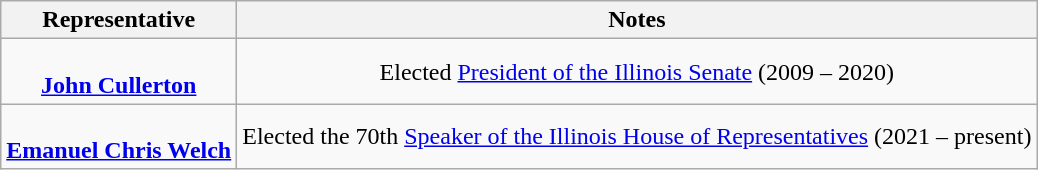<table class="wikitable" style="text-align:center">
<tr>
<th>Representative</th>
<th>Notes</th>
</tr>
<tr>
<td align=center><br><strong><a href='#'>John Cullerton</a></strong></td>
<td>Elected <a href='#'>President of the Illinois Senate</a> (2009 – 2020)</td>
</tr>
<tr>
<td align=center><br><strong><a href='#'>Emanuel Chris Welch</a></strong></td>
<td>Elected the 70th <a href='#'>Speaker of the Illinois House of Representatives</a> (2021 – present)</td>
</tr>
</table>
